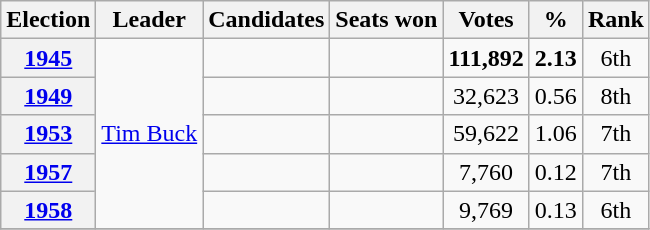<table class="wikitable" style="text-align: center">
<tr>
<th>Election</th>
<th>Leader</th>
<th>Candidates</th>
<th>Seats won</th>
<th>Votes</th>
<th>%</th>
<th>Rank</th>
</tr>
<tr>
<th><a href='#'>1945</a></th>
<td rowspan="5"><a href='#'>Tim Buck</a></td>
<td></td>
<td></td>
<td><strong>111,892</strong></td>
<td> <strong>2.13</strong></td>
<td> 6th</td>
</tr>
<tr>
<th><a href='#'>1949</a></th>
<td></td>
<td></td>
<td>32,623</td>
<td> 0.56</td>
<td> 8th</td>
</tr>
<tr>
<th><a href='#'>1953</a></th>
<td></td>
<td></td>
<td>59,622</td>
<td> 1.06</td>
<td> 7th</td>
</tr>
<tr>
<th><a href='#'>1957</a></th>
<td></td>
<td></td>
<td>7,760</td>
<td> 0.12</td>
<td> 7th</td>
</tr>
<tr>
<th><a href='#'>1958</a></th>
<td></td>
<td></td>
<td>9,769</td>
<td> 0.13</td>
<td> 6th</td>
</tr>
<tr>
</tr>
</table>
